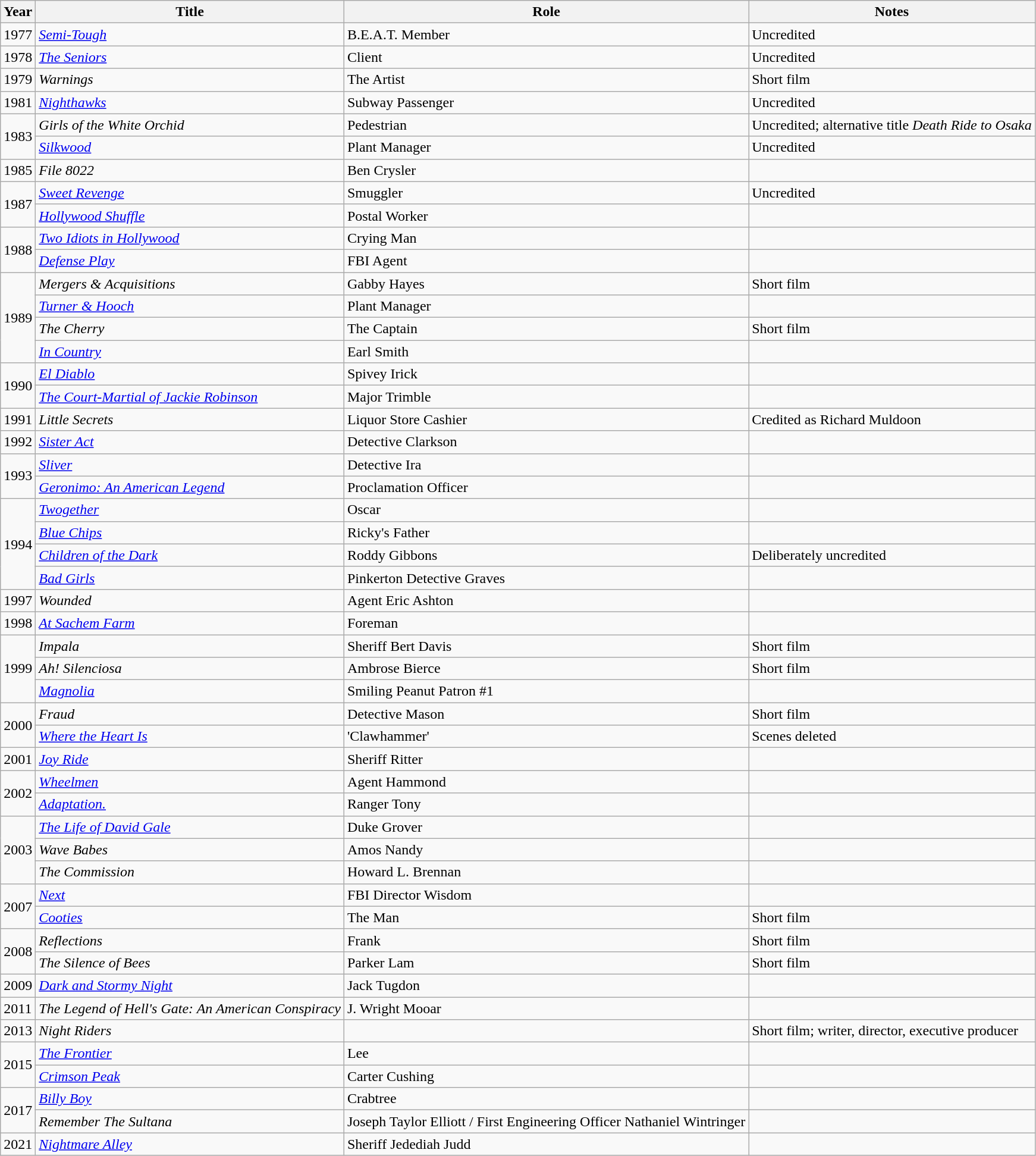<table class="wikitable sortable">
<tr>
<th>Year</th>
<th>Title</th>
<th>Role</th>
<th class="unsortable">Notes</th>
</tr>
<tr>
<td>1977</td>
<td><em><a href='#'>Semi-Tough</a></em></td>
<td>B.E.A.T. Member</td>
<td>Uncredited</td>
</tr>
<tr>
<td>1978</td>
<td><em><a href='#'>The Seniors</a></em></td>
<td>Client</td>
<td>Uncredited</td>
</tr>
<tr>
<td>1979</td>
<td><em>Warnings</em></td>
<td>The Artist</td>
<td>Short film</td>
</tr>
<tr>
<td>1981</td>
<td><em><a href='#'>Nighthawks</a></em></td>
<td>Subway Passenger</td>
<td>Uncredited</td>
</tr>
<tr>
<td rowspan="2">1983</td>
<td><em>Girls of the White Orchid</em></td>
<td>Pedestrian</td>
<td>Uncredited; alternative title <em>Death Ride to Osaka</em></td>
</tr>
<tr>
<td><em><a href='#'>Silkwood</a></em></td>
<td>Plant Manager</td>
<td>Uncredited</td>
</tr>
<tr>
<td>1985</td>
<td><em>File 8022</em></td>
<td>Ben Crysler</td>
<td></td>
</tr>
<tr>
<td rowspan="2">1987</td>
<td><em><a href='#'>Sweet Revenge</a></em></td>
<td>Smuggler</td>
<td>Uncredited</td>
</tr>
<tr>
<td><em><a href='#'>Hollywood Shuffle</a></em></td>
<td>Postal Worker</td>
<td></td>
</tr>
<tr>
<td rowspan="2">1988</td>
<td><em><a href='#'>Two Idiots in Hollywood</a></em></td>
<td>Crying Man</td>
<td></td>
</tr>
<tr>
<td><em><a href='#'>Defense Play</a></em></td>
<td>FBI Agent</td>
<td></td>
</tr>
<tr>
<td rowspan="4">1989</td>
<td><em>Mergers & Acquisitions</em></td>
<td>Gabby Hayes</td>
<td>Short film</td>
</tr>
<tr>
<td><em><a href='#'>Turner & Hooch</a></em></td>
<td>Plant Manager</td>
<td></td>
</tr>
<tr>
<td><em>The Cherry</em></td>
<td>The Captain</td>
<td>Short film</td>
</tr>
<tr>
<td><em><a href='#'>In Country</a></em></td>
<td>Earl Smith</td>
<td></td>
</tr>
<tr>
<td rowspan="2">1990</td>
<td><em><a href='#'>El Diablo</a></em></td>
<td>Spivey Irick</td>
<td></td>
</tr>
<tr>
<td><em><a href='#'>The Court-Martial of Jackie Robinson</a></em></td>
<td>Major Trimble</td>
<td></td>
</tr>
<tr>
<td>1991</td>
<td><em>Little Secrets</em></td>
<td>Liquor Store Cashier</td>
<td>Credited as Richard Muldoon</td>
</tr>
<tr>
<td>1992</td>
<td><em><a href='#'>Sister Act</a></em></td>
<td>Detective Clarkson</td>
<td></td>
</tr>
<tr>
<td rowspan="2">1993</td>
<td><em><a href='#'>Sliver</a></em></td>
<td>Detective Ira</td>
<td></td>
</tr>
<tr>
<td><em><a href='#'>Geronimo: An American Legend</a></em></td>
<td>Proclamation Officer</td>
<td></td>
</tr>
<tr>
<td rowspan="4">1994</td>
<td><em><a href='#'>Twogether</a></em></td>
<td>Oscar</td>
<td></td>
</tr>
<tr>
<td><em><a href='#'>Blue Chips</a></em></td>
<td>Ricky's Father</td>
<td></td>
</tr>
<tr>
<td><em><a href='#'>Children of the Dark</a></em></td>
<td>Roddy Gibbons</td>
<td>Deliberately uncredited</td>
</tr>
<tr>
<td><em><a href='#'>Bad Girls</a></em></td>
<td>Pinkerton Detective Graves</td>
<td></td>
</tr>
<tr>
<td>1997</td>
<td><em>Wounded</em></td>
<td>Agent Eric Ashton</td>
<td></td>
</tr>
<tr>
<td>1998</td>
<td><em><a href='#'>At Sachem Farm</a></em></td>
<td>Foreman</td>
<td></td>
</tr>
<tr>
<td rowspan="3">1999</td>
<td><em>Impala</em></td>
<td>Sheriff Bert Davis</td>
<td>Short film</td>
</tr>
<tr>
<td><em>Ah! Silenciosa</em></td>
<td>Ambrose Bierce</td>
<td>Short film</td>
</tr>
<tr>
<td><em><a href='#'>Magnolia</a></em></td>
<td>Smiling Peanut Patron #1</td>
<td></td>
</tr>
<tr>
<td rowspan="2">2000</td>
<td><em>Fraud</em></td>
<td>Detective Mason</td>
<td>Short film</td>
</tr>
<tr>
<td><em><a href='#'>Where the Heart Is</a></em></td>
<td>'Clawhammer'</td>
<td>Scenes deleted</td>
</tr>
<tr>
<td>2001</td>
<td><em><a href='#'>Joy Ride</a></em></td>
<td>Sheriff Ritter</td>
<td></td>
</tr>
<tr>
<td rowspan="2">2002</td>
<td><em><a href='#'>Wheelmen</a></em></td>
<td>Agent Hammond</td>
<td></td>
</tr>
<tr>
<td><em><a href='#'>Adaptation.</a></em></td>
<td>Ranger Tony</td>
<td></td>
</tr>
<tr>
<td rowspan="3">2003</td>
<td><em><a href='#'>The Life of David Gale</a></em></td>
<td>Duke Grover</td>
<td></td>
</tr>
<tr>
<td><em>Wave Babes</em></td>
<td>Amos Nandy</td>
<td></td>
</tr>
<tr>
<td><em>The Commission</em></td>
<td>Howard L. Brennan</td>
<td></td>
</tr>
<tr>
<td rowspan="2">2007</td>
<td><em><a href='#'>Next</a></em></td>
<td>FBI Director Wisdom</td>
<td></td>
</tr>
<tr>
<td><em><a href='#'>Cooties</a></em></td>
<td>The Man</td>
<td>Short film</td>
</tr>
<tr>
<td rowspan="2">2008</td>
<td><em>Reflections</em></td>
<td>Frank</td>
<td>Short film</td>
</tr>
<tr>
<td><em>The Silence of Bees</em></td>
<td>Parker Lam</td>
<td>Short film</td>
</tr>
<tr>
<td>2009</td>
<td><em><a href='#'>Dark and Stormy Night</a></em></td>
<td>Jack Tugdon</td>
<td></td>
</tr>
<tr>
<td>2011</td>
<td><em>The Legend of Hell's Gate: An American Conspiracy</em></td>
<td>J. Wright Mooar</td>
<td></td>
</tr>
<tr>
<td>2013</td>
<td><em>Night Riders</em></td>
<td></td>
<td>Short film; writer, director, executive producer</td>
</tr>
<tr>
<td rowspan="2">2015</td>
<td><em><a href='#'>The Frontier</a></em></td>
<td>Lee</td>
<td></td>
</tr>
<tr>
<td><em><a href='#'>Crimson Peak</a></em></td>
<td>Carter Cushing</td>
<td></td>
</tr>
<tr>
<td rowspan="2">2017</td>
<td><em><a href='#'>Billy Boy</a></em></td>
<td>Crabtree</td>
<td></td>
</tr>
<tr>
<td><em>Remember The Sultana</em></td>
<td>Joseph Taylor Elliott / First Engineering Officer Nathaniel Wintringer</td>
<td></td>
</tr>
<tr>
<td>2021</td>
<td><em><a href='#'>Nightmare Alley</a></em></td>
<td>Sheriff Jedediah Judd</td>
<td></td>
</tr>
</table>
